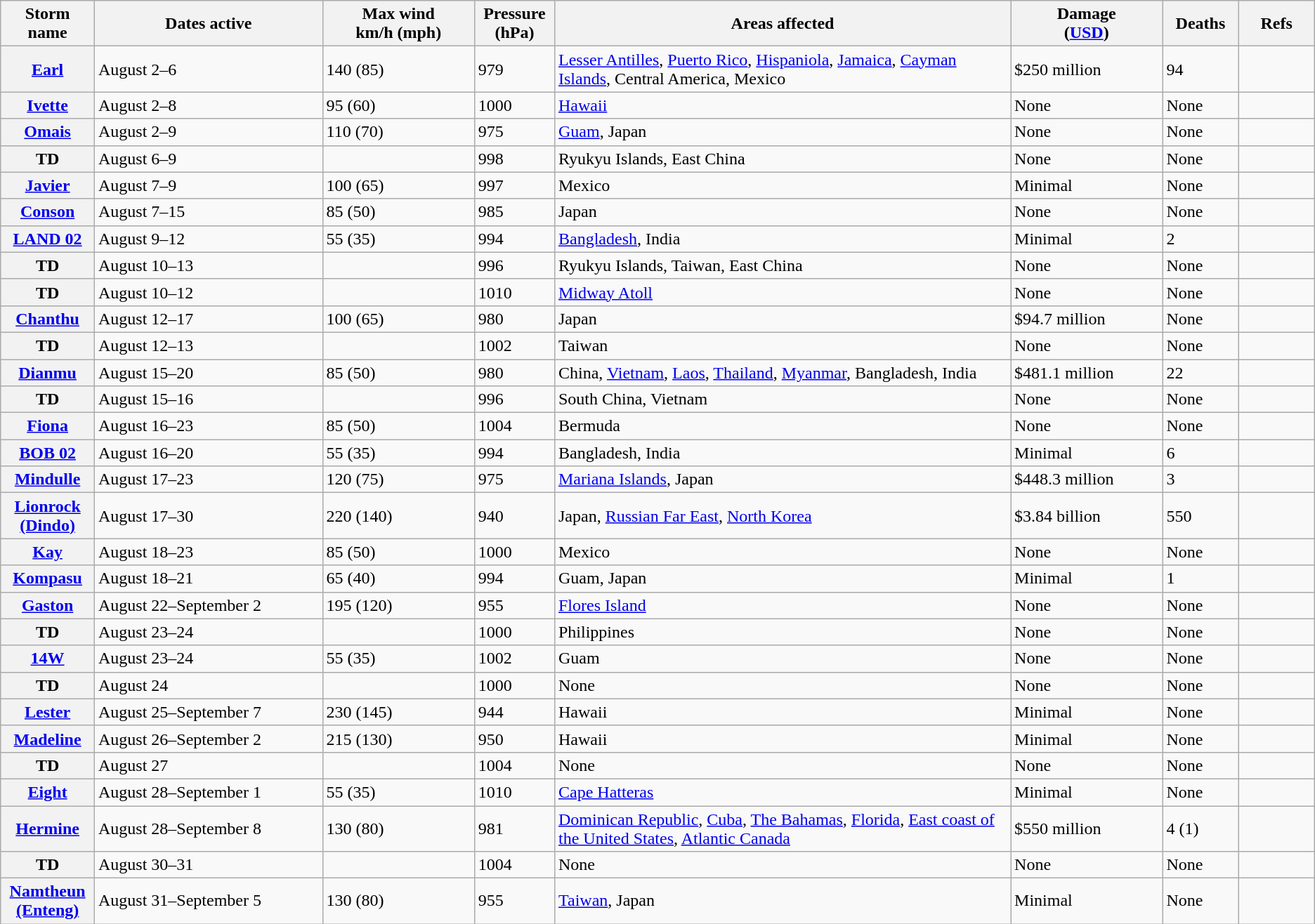<table class="wikitable sortable">
<tr>
<th width="5%">Storm name</th>
<th width="15%">Dates active</th>
<th width="10%">Max wind<br>km/h (mph)</th>
<th width="5%">Pressure<br>(hPa)</th>
<th width="30%">Areas affected</th>
<th width="10%">Damage<br>(<a href='#'>USD</a>)</th>
<th width="5%">Deaths</th>
<th width="5%">Refs</th>
</tr>
<tr>
<th><a href='#'>Earl</a></th>
<td>August 2–6</td>
<td>140 (85)</td>
<td>979</td>
<td><a href='#'>Lesser Antilles</a>, <a href='#'>Puerto Rico</a>, <a href='#'>Hispaniola</a>, <a href='#'>Jamaica</a>, <a href='#'>Cayman Islands</a>, Central America, Mexico</td>
<td>$250 million</td>
<td>94</td>
<td></td>
</tr>
<tr>
<th><a href='#'>Ivette</a></th>
<td>August 2–8</td>
<td>95 (60)</td>
<td>1000</td>
<td><a href='#'>Hawaii</a></td>
<td>None</td>
<td>None</td>
<td></td>
</tr>
<tr>
<th><a href='#'>Omais</a></th>
<td>August 2–9</td>
<td>110 (70)</td>
<td>975</td>
<td><a href='#'>Guam</a>, Japan</td>
<td>None</td>
<td>None</td>
<td></td>
</tr>
<tr>
<th>TD</th>
<td>August 6–9</td>
<td></td>
<td>998</td>
<td>Ryukyu Islands, East China</td>
<td>None</td>
<td>None</td>
<td></td>
</tr>
<tr>
<th><a href='#'>Javier</a></th>
<td>August 7–9</td>
<td>100 (65)</td>
<td>997</td>
<td>Mexico</td>
<td>Minimal</td>
<td>None</td>
<td></td>
</tr>
<tr>
<th><a href='#'>Conson</a></th>
<td>August 7–15</td>
<td>85 (50)</td>
<td>985</td>
<td>Japan</td>
<td>None</td>
<td>None</td>
<td></td>
</tr>
<tr>
<th><a href='#'>LAND 02</a></th>
<td>August 9–12</td>
<td>55 (35)</td>
<td>994</td>
<td><a href='#'>Bangladesh</a>, India</td>
<td>Minimal</td>
<td>2</td>
<td></td>
</tr>
<tr>
<th>TD</th>
<td>August 10–13</td>
<td></td>
<td>996</td>
<td>Ryukyu Islands, Taiwan, East China</td>
<td>None</td>
<td>None</td>
<td></td>
</tr>
<tr>
<th>TD</th>
<td>August 10–12</td>
<td></td>
<td>1010</td>
<td><a href='#'>Midway Atoll</a></td>
<td>None</td>
<td>None</td>
<td></td>
</tr>
<tr>
<th><a href='#'>Chanthu</a></th>
<td>August 12–17</td>
<td>100 (65)</td>
<td>980</td>
<td>Japan</td>
<td>$94.7 million</td>
<td>None</td>
<td></td>
</tr>
<tr>
<th>TD</th>
<td>August 12–13</td>
<td></td>
<td>1002</td>
<td>Taiwan</td>
<td>None</td>
<td>None</td>
<td></td>
</tr>
<tr>
<th><a href='#'>Dianmu</a></th>
<td>August 15–20</td>
<td>85 (50)</td>
<td>980</td>
<td>China, <a href='#'>Vietnam</a>, <a href='#'>Laos</a>, <a href='#'>Thailand</a>, <a href='#'>Myanmar</a>, Bangladesh, India</td>
<td>$481.1 million</td>
<td>22</td>
<td></td>
</tr>
<tr>
<th>TD</th>
<td>August 15–16</td>
<td></td>
<td>996</td>
<td>South China, Vietnam</td>
<td>None</td>
<td>None</td>
<td></td>
</tr>
<tr>
<th><a href='#'>Fiona</a></th>
<td>August 16–23</td>
<td>85 (50)</td>
<td>1004</td>
<td>Bermuda</td>
<td>None</td>
<td>None</td>
<td></td>
</tr>
<tr>
<th><a href='#'>BOB 02</a></th>
<td>August 16–20</td>
<td>55 (35)</td>
<td>994</td>
<td>Bangladesh, India</td>
<td>Minimal</td>
<td>6</td>
<td></td>
</tr>
<tr>
<th><a href='#'>Mindulle</a></th>
<td>August 17–23</td>
<td>120 (75)</td>
<td>975</td>
<td><a href='#'>Mariana Islands</a>, Japan</td>
<td>$448.3 million</td>
<td>3</td>
<td></td>
</tr>
<tr>
<th><a href='#'>Lionrock (Dindo)</a></th>
<td>August 17–30</td>
<td>220 (140)</td>
<td>940</td>
<td>Japan, <a href='#'>Russian Far East</a>, <a href='#'>North Korea</a></td>
<td>$3.84 billion</td>
<td>550</td>
<td></td>
</tr>
<tr>
<th><a href='#'>Kay</a></th>
<td>August 18–23</td>
<td>85 (50)</td>
<td>1000</td>
<td>Mexico</td>
<td>None</td>
<td>None</td>
<td></td>
</tr>
<tr>
<th><a href='#'>Kompasu</a></th>
<td>August 18–21</td>
<td>65 (40)</td>
<td>994</td>
<td>Guam, Japan</td>
<td>Minimal</td>
<td>1</td>
<td></td>
</tr>
<tr>
<th><a href='#'>Gaston</a></th>
<td>August 22–September 2</td>
<td>195 (120)</td>
<td>955</td>
<td><a href='#'>Flores Island</a></td>
<td>None</td>
<td>None</td>
<td></td>
</tr>
<tr>
<th>TD</th>
<td>August 23–24</td>
<td></td>
<td>1000</td>
<td>Philippines</td>
<td>None</td>
<td>None</td>
<td></td>
</tr>
<tr>
<th><a href='#'>14W</a></th>
<td>August 23–24</td>
<td>55 (35)</td>
<td>1002</td>
<td>Guam</td>
<td>None</td>
<td>None</td>
<td></td>
</tr>
<tr>
<th>TD</th>
<td>August 24</td>
<td></td>
<td>1000</td>
<td>None</td>
<td>None</td>
<td>None</td>
<td></td>
</tr>
<tr>
<th><a href='#'>Lester</a></th>
<td>August 25–September 7</td>
<td>230 (145)</td>
<td>944</td>
<td>Hawaii</td>
<td>Minimal</td>
<td>None</td>
<td></td>
</tr>
<tr>
<th><a href='#'>Madeline</a></th>
<td>August 26–September 2</td>
<td>215 (130)</td>
<td>950</td>
<td>Hawaii</td>
<td>Minimal</td>
<td>None</td>
<td></td>
</tr>
<tr>
<th>TD</th>
<td>August 27</td>
<td></td>
<td>1004</td>
<td>None</td>
<td>None</td>
<td>None</td>
<td></td>
</tr>
<tr>
<th><a href='#'>Eight</a></th>
<td>August 28–September 1</td>
<td>55 (35)</td>
<td>1010</td>
<td><a href='#'>Cape Hatteras</a></td>
<td>Minimal</td>
<td>None</td>
<td></td>
</tr>
<tr>
<th><a href='#'>Hermine</a></th>
<td>August 28–September 8</td>
<td>130 (80)</td>
<td>981</td>
<td><a href='#'>Dominican Republic</a>, <a href='#'>Cuba</a>, <a href='#'>The Bahamas</a>, <a href='#'>Florida</a>, <a href='#'>East coast of the United States</a>, <a href='#'>Atlantic Canada</a></td>
<td>$550 million</td>
<td>4 (1)</td>
<td></td>
</tr>
<tr>
<th>TD</th>
<td>August 30–31</td>
<td></td>
<td>1004</td>
<td>None</td>
<td>None</td>
<td>None</td>
<td></td>
</tr>
<tr>
<th><a href='#'>Namtheun (Enteng)</a></th>
<td>August 31–September 5</td>
<td>130 (80)</td>
<td>955</td>
<td><a href='#'>Taiwan</a>, Japan</td>
<td>Minimal</td>
<td>None</td>
<td></td>
</tr>
</table>
